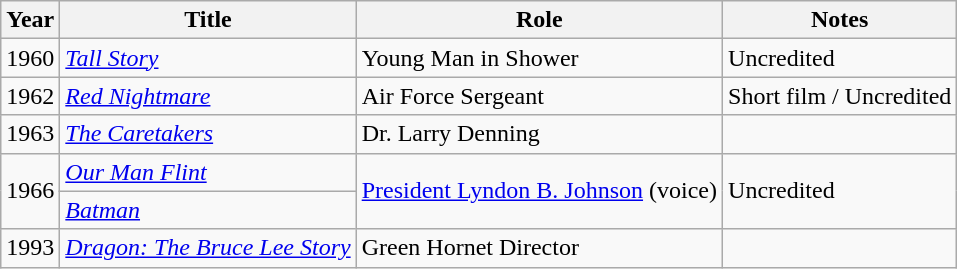<table class="wikitable sortable">
<tr>
<th>Year</th>
<th>Title</th>
<th>Role</th>
<th class="unsortable">Notes</th>
</tr>
<tr>
<td>1960</td>
<td><em><a href='#'>Tall Story</a></em></td>
<td>Young Man in Shower</td>
<td>Uncredited</td>
</tr>
<tr>
<td>1962</td>
<td><em><a href='#'>Red Nightmare</a></em></td>
<td>Air Force Sergeant</td>
<td>Short film / Uncredited</td>
</tr>
<tr>
<td>1963</td>
<td><em><a href='#'>The Caretakers</a></em></td>
<td>Dr. Larry Denning</td>
<td></td>
</tr>
<tr>
<td rowspan="2">1966</td>
<td><em><a href='#'>Our Man Flint</a></em></td>
<td rowspan="2"><a href='#'>President Lyndon B. Johnson</a> (voice)</td>
<td rowspan="2">Uncredited</td>
</tr>
<tr>
<td><em><a href='#'>Batman</a></em></td>
</tr>
<tr>
<td>1993</td>
<td><em><a href='#'>Dragon: The Bruce Lee Story</a></em></td>
<td>Green Hornet Director</td>
<td></td>
</tr>
</table>
